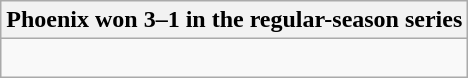<table class="wikitable collapsible collapsed">
<tr>
<th>Phoenix won 3–1 in the regular-season series</th>
</tr>
<tr>
<td><br>


</td>
</tr>
</table>
